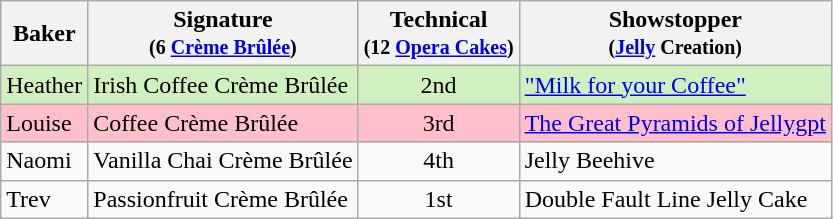<table class="wikitable" style="text-align:center;">
<tr>
<th>Baker</th>
<th>Signature<br><small>(6 <a href='#'>Crème Brûlée</a>)</small></th>
<th>Technical<br><small>(12 <a href='#'>Opera Cakes</a>)</small></th>
<th>Showstopper<br><small>(<a href='#'>Jelly</a> Creation)</small></th>
</tr>
<tr style="background:#d0f0c0;">
<td align="left">Heather</td>
<td align="left">Irish Coffee Crème Brûlée</td>
<td>2nd</td>
<td align="left"><a href='#'>"Milk for your Coffee"</a></td>
</tr>
<tr style="background:pink;">
<td align="left">Louise</td>
<td align="left">Coffee Crème Brûlée</td>
<td>3rd</td>
<td align="left"><a href='#'>The Great Pyramids of Jellygpt</a></td>
</tr>
<tr>
<td align="left">Naomi</td>
<td align="left">Vanilla Chai Crème Brûlée</td>
<td>4th</td>
<td align="left">Jelly Beehive</td>
</tr>
<tr>
<td align="left">Trev</td>
<td align="left">Passionfruit Crème Brûlée</td>
<td>1st</td>
<td align="left">Double Fault Line Jelly Cake</td>
</tr>
</table>
